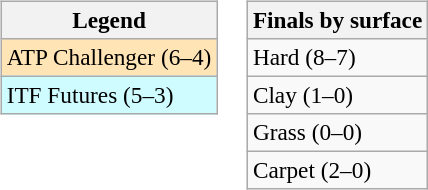<table>
<tr valign=top>
<td><br><table class=wikitable style=font-size:97%>
<tr>
<th>Legend</th>
</tr>
<tr bgcolor=moccasin>
<td>ATP Challenger (6–4)</td>
</tr>
<tr bgcolor=cffcff>
<td>ITF Futures (5–3)</td>
</tr>
</table>
</td>
<td><br><table class=wikitable style=font-size:97%>
<tr>
<th>Finals by surface</th>
</tr>
<tr>
<td>Hard (8–7)</td>
</tr>
<tr>
<td>Clay (1–0)</td>
</tr>
<tr>
<td>Grass (0–0)</td>
</tr>
<tr>
<td>Carpet (2–0)</td>
</tr>
</table>
</td>
</tr>
</table>
